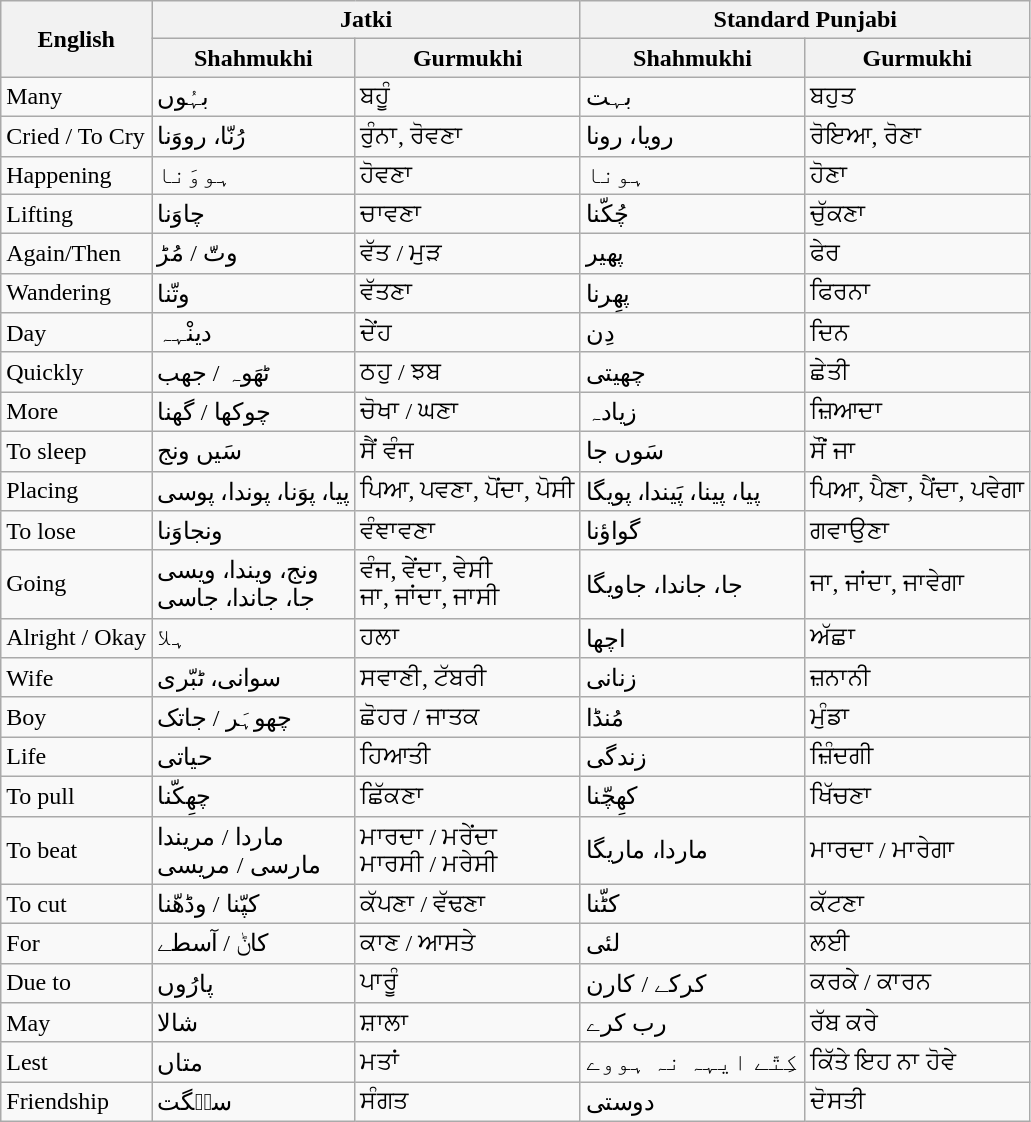<table class="wikitable">
<tr>
<th rowspan="2">English</th>
<th colspan="2">Jatki</th>
<th colspan="2">Standard Punjabi</th>
</tr>
<tr>
<th>Shahmukhi</th>
<th>Gurmukhi</th>
<th>Shahmukhi</th>
<th>Gurmukhi</th>
</tr>
<tr>
<td>Many</td>
<td>بہُوں</td>
<td>ਬਹੂੰ</td>
<td>بہت</td>
<td>ਬਹੁਤ</td>
</tr>
<tr>
<td>Cried / To Cry</td>
<td>رُنّا، رووَنا</td>
<td>ਰੁੰਨਾ, ਰੋਵਣਾ</td>
<td>رویا، رونا</td>
<td>ਰੋਇਆ, ਰੋਣਾ</td>
</tr>
<tr>
<td>Happening</td>
<td>ہووَنا</td>
<td>ਹੋਵਣਾ</td>
<td>ہونا</td>
<td>ਹੋਣਾ</td>
</tr>
<tr>
<td>Lifting</td>
<td>چاوَنا</td>
<td>ਚਾਵਣਾ</td>
<td>چُکّنا</td>
<td>ਚੁੱਕਣਾ</td>
</tr>
<tr>
<td>Again/Then</td>
<td>وتّ / مُڑ</td>
<td>ਵੱਤ / ਮੁੜ</td>
<td>پھیر</td>
<td>ਫੇਰ</td>
</tr>
<tr>
<td>Wandering</td>
<td>وتّنا</td>
<td>ਵੱਤਣਾ</td>
<td>پھِرنا</td>
<td>ਫਿਰਨਾ</td>
</tr>
<tr>
<td>Day</td>
<td>دینْہہ</td>
<td>ਦੇਂਹ</td>
<td>دِن</td>
<td>ਦਿਨ</td>
</tr>
<tr>
<td>Quickly</td>
<td>ٹھَوہ / جھب</td>
<td>ਠਹੁ / ਝਬ</td>
<td>چھیتی</td>
<td>ਛੇਤੀ</td>
</tr>
<tr>
<td>More</td>
<td>چوکھا / گھنا</td>
<td>ਚੋਖਾ / ਘਣਾ</td>
<td>زیادہ</td>
<td>ਜ਼ਿਆਦਾ</td>
</tr>
<tr>
<td>To sleep</td>
<td>سَیں ونج</td>
<td>ਸੈਂ ਵੰਜ</td>
<td>سَوں جا</td>
<td>ਸੌਂ ਜਾ</td>
</tr>
<tr>
<td>Placing</td>
<td>پیا، پوَنا، پوندا، پوسی</td>
<td>ਪਿਆ, ਪਵਣਾ, ਪੋਂਦਾ, ਪੋਸੀ</td>
<td>پیا، پینا، پَیندا، پویگا</td>
<td>ਪਿਆ, ਪੈਣਾ, ਪੈਂਦਾ, ਪਵੇਗਾ</td>
</tr>
<tr>
<td>To lose</td>
<td>ونجاوَنا</td>
<td>ਵੰਞਾਵਣਾ</td>
<td>گواؤنا</td>
<td>ਗਵਾਉਣਾ</td>
</tr>
<tr>
<td>Going</td>
<td>ونج، ویندا، ویسی<br>جا، جاندا، جاسی</td>
<td>ਵੰਜ, ਵੇਂਦਾ, ਵੇਸੀ<br>ਜਾ, ਜਾਂਦਾ, ਜਾਸੀ</td>
<td>جا، جاندا، جاویگا</td>
<td>ਜਾ, ਜਾਂਦਾ, ਜਾਵੇਗਾ</td>
</tr>
<tr>
<td>Alright / Okay</td>
<td>ہلا</td>
<td>ਹਲਾ</td>
<td>اچھا</td>
<td>ਅੱਛਾ</td>
</tr>
<tr>
<td>Wife</td>
<td>سوانی، ٹبّری</td>
<td>ਸਵਾਣੀ, ਟੱਬਰੀ</td>
<td>زنانی</td>
<td>ਜ਼ਨਾਨੀ</td>
</tr>
<tr>
<td>Boy</td>
<td>چھوہَر / جاتک</td>
<td>ਛੋਹਰ / ਜਾਤਕ</td>
<td>مُنڈا</td>
<td>ਮੁੰਡਾ</td>
</tr>
<tr>
<td>Life</td>
<td>حیاتی</td>
<td>ਹਿਆਤੀ</td>
<td>زندگی</td>
<td>ਜ਼ਿੰਦਗੀ</td>
</tr>
<tr>
<td>To pull</td>
<td>چھِکّنا</td>
<td>ਛਿੱਕਣਾ</td>
<td>کھِچّنا</td>
<td>ਖਿੱਚਣਾ</td>
</tr>
<tr>
<td>To beat</td>
<td>ماردا / مریندا<br>مارسی / مریسی</td>
<td>ਮਾਰਦਾ / ਮਰੇਂਦਾ<br>ਮਾਰਸੀ / ਮਰੇਸੀ</td>
<td>ماردا، ماریگا</td>
<td>ਮਾਰਦਾ / ਮਾਰੇਗਾ</td>
</tr>
<tr>
<td>To cut</td>
<td>کپّنا / وڈھّنا</td>
<td>ਕੱਪਣਾ / ਵੱਢਣਾ</td>
<td>کٹّنا</td>
<td>ਕੱਟਣਾ</td>
</tr>
<tr>
<td>For</td>
<td>کاݨ / آسطے</td>
<td>ਕਾਣ / ਆਸਤੇ</td>
<td>لئی</td>
<td>ਲਈ</td>
</tr>
<tr>
<td>Due to</td>
<td>پارُوں</td>
<td>ਪਾਰੂੰ</td>
<td>کرکے / کارن</td>
<td>ਕਰਕੇ / ਕਾਰਨ</td>
</tr>
<tr>
<td>May</td>
<td>شالا</td>
<td>ਸ਼ਾਲਾ</td>
<td>رب کرے</td>
<td>ਰੱਬ ਕਰੇ</td>
</tr>
<tr>
<td>Lest</td>
<td>متاں</td>
<td>ਮਤਾਂ</td>
<td>کِتّے ایہہ نہ ہووے</td>
<td>ਕਿੱਤੇ ਇਹ ਨਾ ਹੋਵੇ</td>
</tr>
<tr>
<td>Friendship</td>
<td>سن٘گت</td>
<td>ਸੰਗਤ</td>
<td>دوستی</td>
<td>ਦੋਸਤੀ</td>
</tr>
</table>
